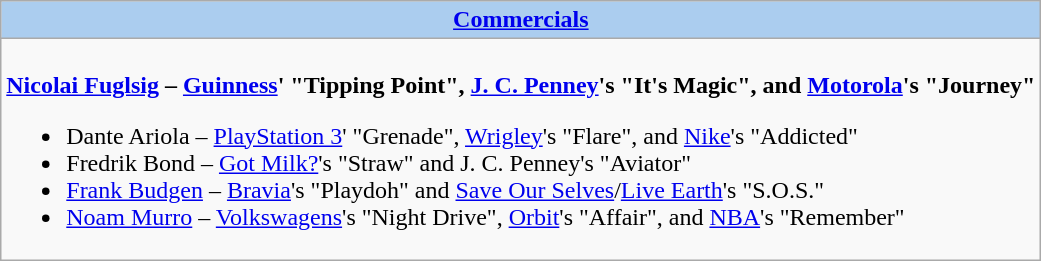<table class=wikitable style="width="100%">
<tr>
<th colspan="2" style="background:#abcdef;"><a href='#'>Commercials</a></th>
</tr>
<tr>
<td colspan="2" style="vertical-align:top;"><br><strong><a href='#'>Nicolai Fuglsig</a> – <a href='#'>Guinness</a>' "Tipping Point", <a href='#'>J. C. Penney</a>'s "It's Magic", and <a href='#'>Motorola</a>'s "Journey"</strong><ul><li>Dante Ariola – <a href='#'>PlayStation 3</a>' "Grenade", <a href='#'>Wrigley</a>'s "Flare", and <a href='#'>Nike</a>'s "Addicted"</li><li>Fredrik Bond – <a href='#'>Got Milk?</a>'s "Straw" and J. C. Penney's "Aviator"</li><li><a href='#'>Frank Budgen</a> – <a href='#'>Bravia</a>'s "Playdoh" and <a href='#'>Save Our Selves</a>/<a href='#'>Live Earth</a>'s "S.O.S."</li><li><a href='#'>Noam Murro</a> – <a href='#'>Volkswagens</a>'s "Night Drive", <a href='#'>Orbit</a>'s "Affair", and <a href='#'>NBA</a>'s "Remember"</li></ul></td>
</tr>
</table>
